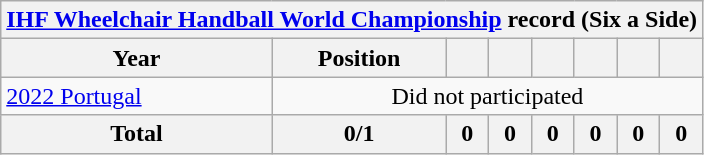<table class="wikitable" style="text-align: center;">
<tr>
<th colspan=10><a href='#'>IHF Wheelchair Handball World Championship</a> record (Six a Side)</th>
</tr>
<tr>
<th>Year</th>
<th>Position</th>
<th></th>
<th></th>
<th></th>
<th></th>
<th></th>
<th></th>
</tr>
<tr>
<td align=left> <a href='#'>2022 Portugal</a></td>
<td colspan="7">Did not participated</td>
</tr>
<tr>
<th>Total</th>
<th>0/1</th>
<th>0</th>
<th>0</th>
<th>0</th>
<th>0</th>
<th>0</th>
<th>0</th>
</tr>
</table>
